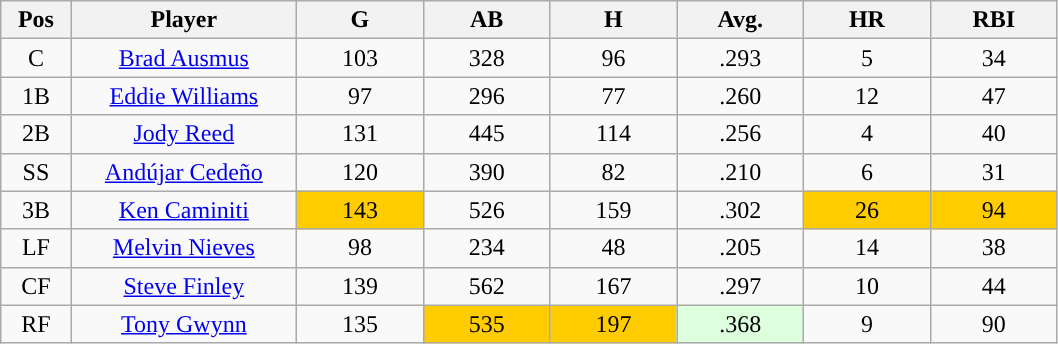<table class="wikitable sortable">
<tr>
<th bgcolor="#DDDDFF" width="5%">Pos</th>
<th bgcolor="#DDDDFF" width="16%">Player</th>
<th bgcolor="#DDDDFF" width="9%">G</th>
<th bgcolor="#DDDDFF" width="9%">AB</th>
<th bgcolor="#DDDDFF" width="9%">H</th>
<th bgcolor="#DDDDFF" width="9%">Avg.</th>
<th bgcolor="#DDDDFF" width="9%">HR</th>
<th bgcolor="#DDDDFF" width="9%">RBI</th>
</tr>
<tr align="center">
<td>C</td>
<td><a href='#'>Brad Ausmus</a></td>
<td>103</td>
<td>328</td>
<td>96</td>
<td>.293</td>
<td>5</td>
<td>34</td>
</tr>
<tr align=center>
<td>1B</td>
<td><a href='#'>Eddie Williams</a></td>
<td>97</td>
<td>296</td>
<td>77</td>
<td>.260</td>
<td>12</td>
<td>47</td>
</tr>
<tr align=center>
<td>2B</td>
<td><a href='#'>Jody Reed</a></td>
<td>131</td>
<td>445</td>
<td>114</td>
<td>.256</td>
<td>4</td>
<td>40</td>
</tr>
<tr align=center>
<td>SS</td>
<td><a href='#'>Andújar Cedeño</a></td>
<td>120</td>
<td>390</td>
<td>82</td>
<td>.210</td>
<td>6</td>
<td>31</td>
</tr>
<tr align=center>
<td>3B</td>
<td><a href='#'>Ken Caminiti</a></td>
<td style="background:#fc0;">143</td>
<td>526</td>
<td>159</td>
<td>.302</td>
<td style="background:#fc0;">26</td>
<td style="background:#fc0;">94</td>
</tr>
<tr align=center>
<td>LF</td>
<td><a href='#'>Melvin Nieves</a></td>
<td>98</td>
<td>234</td>
<td>48</td>
<td>.205</td>
<td>14</td>
<td>38</td>
</tr>
<tr align=center>
<td>CF</td>
<td><a href='#'>Steve Finley</a></td>
<td>139</td>
<td>562</td>
<td>167</td>
<td>.297</td>
<td>10</td>
<td>44</td>
</tr>
<tr align=center>
<td>RF</td>
<td><a href='#'>Tony Gwynn</a></td>
<td>135</td>
<td style="background:#fc0;">535</td>
<td style="background:#fc0;">197</td>
<td style="background:#DDFFDD;">.368</td>
<td>9</td>
<td>90</td>
</tr>
</table>
